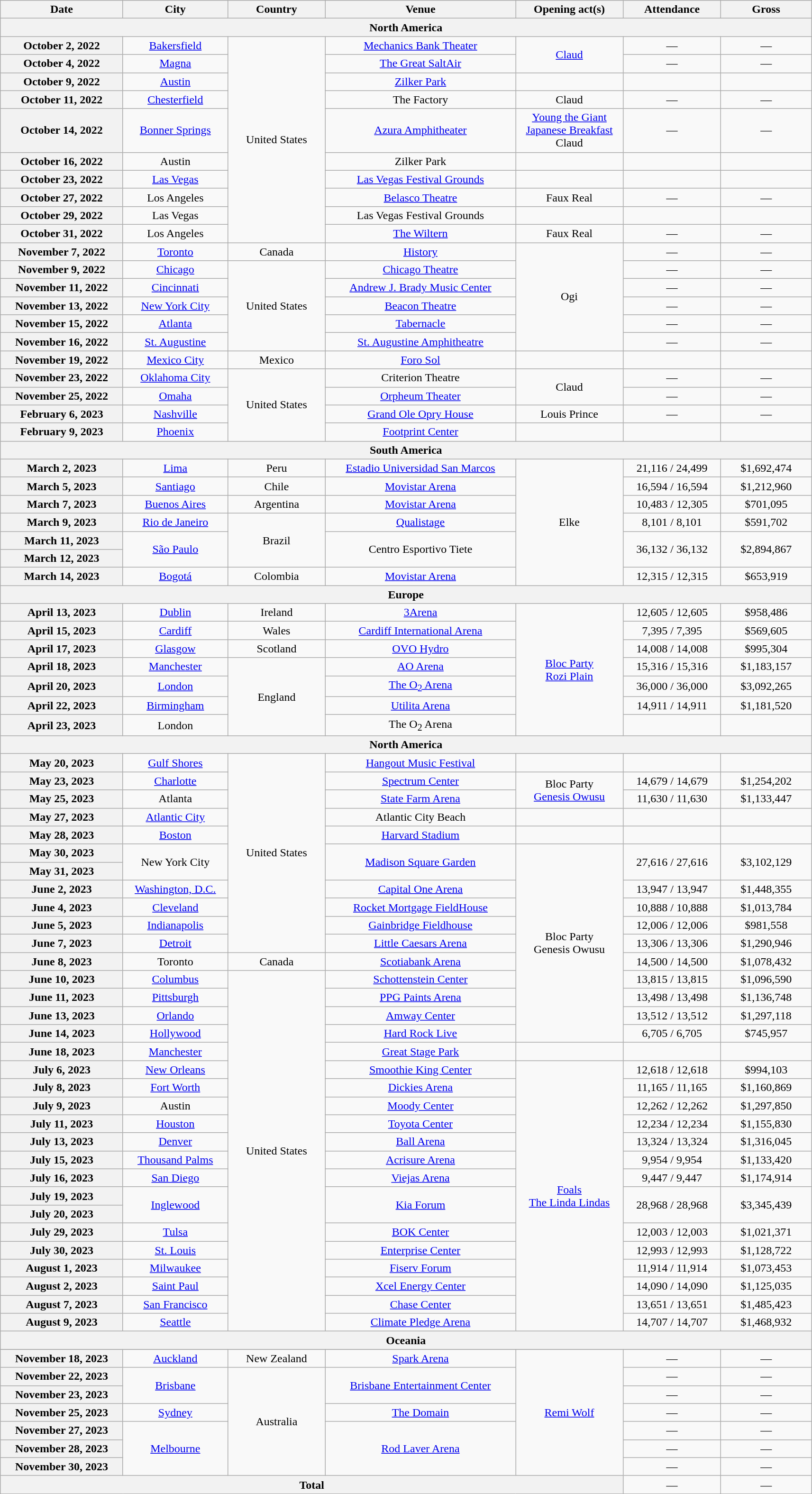<table class="wikitable plainrowheaders" style="text-align:center;">
<tr>
<th style="width:165px;">Date</th>
<th style="width:140px;">City</th>
<th style="width:130px;">Country</th>
<th style="width:260px;">Venue</th>
<th scope="col" style="width:9em;">Opening act(s)</th>
<th style="width:130px;">Attendance</th>
<th style="width:120px;">Gross</th>
</tr>
<tr>
<th colspan="7">North America</th>
</tr>
<tr>
<th scope="row" style="text-align:center;">October 2, 2022</th>
<td><a href='#'>Bakersfield</a></td>
<td rowspan=10>United States</td>
<td><a href='#'>Mechanics Bank Theater</a></td>
<td rowspan="2"><a href='#'>Claud</a></td>
<td>—</td>
<td>—</td>
</tr>
<tr>
<th scope="row" style="text-align:center;">October 4, 2022</th>
<td><a href='#'>Magna</a></td>
<td><a href='#'>The Great SaltAir</a></td>
<td>—</td>
<td>—</td>
</tr>
<tr>
<th scope="row" style="text-align:center;">October 9, 2022</th>
<td><a href='#'>Austin</a></td>
<td><a href='#'>Zilker Park</a></td>
<td></td>
<td></td>
<td></td>
</tr>
<tr>
<th scope="row" style="text-align:center;">October 11, 2022</th>
<td><a href='#'>Chesterfield</a></td>
<td>The Factory</td>
<td>Claud</td>
<td>—</td>
<td>—</td>
</tr>
<tr>
<th scope="row" style="text-align:center;">October 14, 2022</th>
<td><a href='#'>Bonner Springs</a></td>
<td><a href='#'>Azura Amphitheater</a></td>
<td><a href='#'>Young the Giant</a><br><a href='#'>Japanese Breakfast</a><br>Claud</td>
<td>—</td>
<td>—</td>
</tr>
<tr>
<th scope="row" style="text-align:center;">October 16, 2022</th>
<td>Austin</td>
<td>Zilker Park</td>
<td></td>
<td></td>
<td></td>
</tr>
<tr>
<th scope="row" style="text-align:center;">October 23, 2022</th>
<td><a href='#'>Las Vegas</a></td>
<td><a href='#'>Las Vegas Festival Grounds</a></td>
<td></td>
<td></td>
<td></td>
</tr>
<tr>
<th scope="row" style="text-align:center;">October 27, 2022</th>
<td>Los Angeles</td>
<td><a href='#'>Belasco Theatre</a></td>
<td>Faux Real</td>
<td>—</td>
<td>—</td>
</tr>
<tr>
<th scope="row" style="text-align:center;">October 29, 2022</th>
<td>Las Vegas</td>
<td>Las Vegas Festival Grounds</td>
<td></td>
<td></td>
<td></td>
</tr>
<tr>
<th scope="row" style="text-align:center;">October 31, 2022</th>
<td>Los Angeles</td>
<td><a href='#'>The Wiltern</a></td>
<td>Faux Real</td>
<td>—</td>
<td>—</td>
</tr>
<tr>
<th scope="row" style="text-align:center;">November 7, 2022</th>
<td><a href='#'>Toronto</a></td>
<td>Canada</td>
<td><a href='#'>History</a></td>
<td rowspan="6">Ogi</td>
<td>—</td>
<td>—</td>
</tr>
<tr>
<th scope="row" style="text-align:center;">November 9, 2022</th>
<td><a href='#'>Chicago</a></td>
<td rowspan=5>United States</td>
<td><a href='#'>Chicago Theatre</a></td>
<td>—</td>
<td>—</td>
</tr>
<tr>
<th scope="row" style="text-align:center;">November 11, 2022</th>
<td><a href='#'>Cincinnati</a></td>
<td><a href='#'>Andrew J. Brady Music Center</a></td>
<td>—</td>
<td>—</td>
</tr>
<tr>
<th scope="row" style="text-align:center;">November 13, 2022</th>
<td><a href='#'>New York City</a></td>
<td><a href='#'>Beacon Theatre</a></td>
<td>—</td>
<td>—</td>
</tr>
<tr>
<th scope="row" style="text-align:center;">November 15, 2022</th>
<td><a href='#'>Atlanta</a></td>
<td><a href='#'>Tabernacle</a></td>
<td>—</td>
<td>—</td>
</tr>
<tr>
<th scope="row" style="text-align:center;">November 16, 2022</th>
<td><a href='#'>St. Augustine</a></td>
<td><a href='#'>St. Augustine Amphitheatre</a></td>
<td>—</td>
<td>—</td>
</tr>
<tr>
<th scope="row" style="text-align:center;">November 19, 2022</th>
<td><a href='#'>Mexico City</a></td>
<td>Mexico</td>
<td><a href='#'>Foro Sol</a></td>
<td></td>
<td></td>
<td></td>
</tr>
<tr>
<th scope="row" style="text-align:center;">November 23, 2022</th>
<td><a href='#'>Oklahoma City</a></td>
<td rowspan="4">United States</td>
<td>Criterion Theatre</td>
<td rowspan="2">Claud</td>
<td>—</td>
<td>—</td>
</tr>
<tr>
<th scope="row" style="text-align:center;">November 25, 2022</th>
<td><a href='#'>Omaha</a></td>
<td><a href='#'>Orpheum Theater</a></td>
<td>—</td>
<td>—</td>
</tr>
<tr>
<th scope="row" style="text-align:center;">February 6, 2023</th>
<td><a href='#'>Nashville</a></td>
<td><a href='#'>Grand Ole Opry House</a></td>
<td>Louis Prince</td>
<td>—</td>
<td>—</td>
</tr>
<tr>
<th scope="row" style="text-align:center;">February 9, 2023</th>
<td><a href='#'>Phoenix</a></td>
<td><a href='#'>Footprint Center</a></td>
<td></td>
<td></td>
<td></td>
</tr>
<tr>
<th colspan="7">South America</th>
</tr>
<tr>
<th scope="row" style="text-align:center;">March 2, 2023</th>
<td><a href='#'>Lima</a></td>
<td>Peru</td>
<td><a href='#'>Estadio Universidad San Marcos</a></td>
<td rowspan=7>Elke</td>
<td>21,116 / 24,499</td>
<td>$1,692,474</td>
</tr>
<tr>
<th scope="row" style="text-align:center;">March 5, 2023</th>
<td><a href='#'>Santiago</a></td>
<td>Chile</td>
<td><a href='#'>Movistar Arena</a></td>
<td>16,594 / 16,594</td>
<td>$1,212,960</td>
</tr>
<tr>
<th scope="row" style="text-align:center;">March 7, 2023</th>
<td><a href='#'>Buenos Aires</a></td>
<td>Argentina</td>
<td><a href='#'>Movistar Arena</a></td>
<td>10,483 / 12,305</td>
<td>$701,095</td>
</tr>
<tr>
<th scope="row" style="text-align:center;">March 9, 2023</th>
<td><a href='#'>Rio de Janeiro</a></td>
<td rowspan=3>Brazil</td>
<td><a href='#'>Qualistage</a></td>
<td>8,101 / 8,101</td>
<td>$591,702</td>
</tr>
<tr>
<th scope="row" style="text-align:center;">March 11, 2023</th>
<td rowspan=2><a href='#'>São Paulo</a></td>
<td rowspan=2>Centro Esportivo Tiete</td>
<td rowspan=2>36,132 / 36,132</td>
<td rowspan=2>$2,894,867</td>
</tr>
<tr>
<th scope="row" style="text-align:center;">March 12, 2023</th>
</tr>
<tr>
<th scope="row" style="text-align:center;">March 14, 2023</th>
<td><a href='#'>Bogotá</a></td>
<td>Colombia</td>
<td><a href='#'>Movistar Arena</a></td>
<td>12,315 / 12,315</td>
<td>$653,919</td>
</tr>
<tr>
<th colspan="7">Europe</th>
</tr>
<tr>
<th scope="row" style="text-align:center;">April 13, 2023</th>
<td><a href='#'>Dublin</a></td>
<td>Ireland</td>
<td><a href='#'>3Arena</a></td>
<td rowspan=7><a href='#'>Bloc Party</a><br><a href='#'>Rozi Plain</a></td>
<td>12,605 / 12,605</td>
<td>$958,486</td>
</tr>
<tr>
<th scope="row" style="text-align:center;">April 15, 2023</th>
<td><a href='#'>Cardiff</a></td>
<td>Wales</td>
<td><a href='#'>Cardiff International Arena</a></td>
<td>7,395 / 7,395</td>
<td>$569,605</td>
</tr>
<tr>
<th scope="row" style="text-align:center;">April 17, 2023</th>
<td><a href='#'>Glasgow</a></td>
<td>Scotland</td>
<td><a href='#'>OVO Hydro</a></td>
<td>14,008 / 14,008</td>
<td>$995,304</td>
</tr>
<tr>
<th scope="row" style="text-align:center;">April 18, 2023</th>
<td><a href='#'>Manchester</a></td>
<td rowspan="4">England</td>
<td><a href='#'>AO Arena</a></td>
<td>15,316 / 15,316</td>
<td>$1,183,157</td>
</tr>
<tr>
<th scope="row" style="text-align:center;">April 20, 2023</th>
<td><a href='#'>London</a></td>
<td><a href='#'>The O<sub>2</sub> Arena</a></td>
<td>36,000 / 36,000</td>
<td>$3,092,265</td>
</tr>
<tr>
<th scope="row" style="text-align:center;">April 22, 2023</th>
<td><a href='#'>Birmingham</a></td>
<td><a href='#'>Utilita Arena</a></td>
<td>14,911 / 14,911</td>
<td>$1,181,520</td>
</tr>
<tr>
<th scope="row" style="text-align:center;">April 23, 2023</th>
<td>London</td>
<td>The O<sub>2</sub> Arena</td>
<td></td>
<td></td>
</tr>
<tr>
<th colspan="7">North America</th>
</tr>
<tr>
<th scope="row" style="text-align:center;">May 20, 2023</th>
<td><a href='#'>Gulf Shores</a></td>
<td rowspan=11>United States</td>
<td><a href='#'>Hangout Music Festival</a></td>
<td></td>
<td></td>
<td></td>
</tr>
<tr>
<th scope="row" style="text-align:center;">May 23, 2023</th>
<td><a href='#'>Charlotte</a></td>
<td><a href='#'>Spectrum Center</a></td>
<td rowspan=2>Bloc Party<br><a href='#'>Genesis Owusu</a></td>
<td>14,679 / 14,679</td>
<td>$1,254,202</td>
</tr>
<tr>
<th scope="row" style="text-align:center;">May 25, 2023</th>
<td>Atlanta</td>
<td><a href='#'>State Farm Arena</a></td>
<td>11,630 / 11,630</td>
<td>$1,133,447</td>
</tr>
<tr>
<th scope="row" style="text-align:center;">May 27, 2023</th>
<td><a href='#'>Atlantic City</a></td>
<td>Atlantic City Beach</td>
<td></td>
<td></td>
<td></td>
</tr>
<tr>
<th scope="row" style="text-align:center;">May 28, 2023</th>
<td><a href='#'>Boston</a></td>
<td><a href='#'>Harvard Stadium</a></td>
<td></td>
<td></td>
<td></td>
</tr>
<tr>
<th scope="row" style="text-align:center;">May 30, 2023</th>
<td rowspan=2>New York City</td>
<td rowspan=2><a href='#'>Madison Square Garden</a></td>
<td rowspan=11>Bloc Party<br>Genesis Owusu</td>
<td rowspan=2>27,616 / 27,616</td>
<td rowspan=2>$3,102,129</td>
</tr>
<tr>
<th scope="row" style="text-align:center;">May 31, 2023</th>
</tr>
<tr>
<th scope="row" style="text-align:center;">June 2, 2023</th>
<td><a href='#'>Washington, D.C.</a></td>
<td><a href='#'>Capital One Arena</a></td>
<td>13,947 / 13,947</td>
<td>$1,448,355</td>
</tr>
<tr>
<th scope="row" style="text-align:center;">June 4, 2023</th>
<td><a href='#'>Cleveland</a></td>
<td><a href='#'>Rocket Mortgage FieldHouse</a></td>
<td>10,888 / 10,888</td>
<td>$1,013,784</td>
</tr>
<tr>
<th scope="row" style="text-align:center;">June 5, 2023</th>
<td><a href='#'>Indianapolis</a></td>
<td><a href='#'>Gainbridge Fieldhouse</a></td>
<td>12,006 / 12,006</td>
<td>$981,558</td>
</tr>
<tr>
<th scope="row" style="text-align:center;">June 7, 2023</th>
<td><a href='#'>Detroit</a></td>
<td><a href='#'>Little Caesars Arena</a></td>
<td>13,306 / 13,306</td>
<td>$1,290,946</td>
</tr>
<tr>
<th scope="row" style="text-align:center;">June 8, 2023</th>
<td>Toronto</td>
<td>Canada</td>
<td><a href='#'>Scotiabank Arena</a></td>
<td>14,500 / 14,500</td>
<td>$1,078,432</td>
</tr>
<tr>
<th scope="row" style="text-align:center;">June 10, 2023</th>
<td><a href='#'>Columbus</a></td>
<td rowspan="20">United States</td>
<td><a href='#'>Schottenstein Center</a></td>
<td>13,815 / 13,815</td>
<td>$1,096,590</td>
</tr>
<tr>
<th scope="row" style="text-align:center;">June 11, 2023</th>
<td><a href='#'>Pittsburgh</a></td>
<td><a href='#'>PPG Paints Arena</a></td>
<td>13,498 / 13,498</td>
<td>$1,136,748</td>
</tr>
<tr>
<th scope="row" style="text-align:center;">June 13, 2023</th>
<td><a href='#'>Orlando</a></td>
<td><a href='#'>Amway Center</a></td>
<td>13,512 / 13,512</td>
<td>$1,297,118</td>
</tr>
<tr>
<th scope="row" style="text-align:center;">June 14, 2023</th>
<td><a href='#'>Hollywood</a></td>
<td><a href='#'>Hard Rock Live</a></td>
<td>6,705 / 6,705</td>
<td>$745,957</td>
</tr>
<tr>
<th scope="row" style="text-align:center;">June 18, 2023</th>
<td><a href='#'>Manchester</a></td>
<td><a href='#'>Great Stage Park</a></td>
<td></td>
<td></td>
<td></td>
</tr>
<tr>
<th scope="row" style="text-align:center;">July 6, 2023</th>
<td><a href='#'>New Orleans</a></td>
<td><a href='#'>Smoothie King Center</a></td>
<td rowspan="15"><a href='#'>Foals</a><br><a href='#'>The Linda Lindas</a></td>
<td>12,618 / 12,618</td>
<td>$994,103</td>
</tr>
<tr>
<th scope="row" style="text-align:center;">July 8, 2023</th>
<td><a href='#'>Fort Worth</a></td>
<td><a href='#'>Dickies Arena</a></td>
<td>11,165 / 11,165</td>
<td>$1,160,869</td>
</tr>
<tr>
<th scope="row" style="text-align:center;">July 9, 2023</th>
<td>Austin</td>
<td><a href='#'>Moody Center</a></td>
<td>12,262 / 12,262</td>
<td>$1,297,850</td>
</tr>
<tr>
<th scope="row" style="text-align:center;">July 11, 2023</th>
<td><a href='#'>Houston</a></td>
<td><a href='#'>Toyota Center</a></td>
<td>12,234 / 12,234</td>
<td>$1,155,830</td>
</tr>
<tr>
<th scope="row" style="text-align:center;">July 13, 2023</th>
<td><a href='#'>Denver</a></td>
<td><a href='#'>Ball Arena</a></td>
<td>13,324 / 13,324</td>
<td>$1,316,045</td>
</tr>
<tr>
<th scope="row" style="text-align:center;">July 15, 2023</th>
<td><a href='#'>Thousand Palms</a></td>
<td><a href='#'>Acrisure Arena</a></td>
<td>9,954 / 9,954</td>
<td>$1,133,420</td>
</tr>
<tr>
<th scope="row" style="text-align:center;">July 16, 2023</th>
<td><a href='#'>San Diego</a></td>
<td><a href='#'>Viejas Arena</a></td>
<td>9,447 / 9,447</td>
<td>$1,174,914</td>
</tr>
<tr>
<th scope="row" style="text-align:center;">July 19, 2023</th>
<td rowspan=2><a href='#'>Inglewood</a></td>
<td rowspan=2><a href='#'>Kia Forum</a></td>
<td rowspan=2>28,968 / 28,968</td>
<td rowspan=2>$3,345,439</td>
</tr>
<tr>
<th scope="row" style="text-align:center;">July 20, 2023</th>
</tr>
<tr>
<th scope="row" style="text-align:center;">July 29, 2023</th>
<td><a href='#'>Tulsa</a></td>
<td><a href='#'>BOK Center</a></td>
<td>12,003 / 12,003</td>
<td>$1,021,371</td>
</tr>
<tr>
<th scope="row" style="text-align:center;">July 30, 2023</th>
<td><a href='#'>St. Louis</a></td>
<td><a href='#'>Enterprise Center</a></td>
<td>12,993 / 12,993</td>
<td>$1,128,722</td>
</tr>
<tr>
<th scope="row" style="text-align:center;">August 1, 2023</th>
<td><a href='#'>Milwaukee</a></td>
<td><a href='#'>Fiserv Forum</a></td>
<td>11,914 / 11,914</td>
<td>$1,073,453</td>
</tr>
<tr>
<th scope="row" style="text-align:center;">August 2, 2023</th>
<td><a href='#'>Saint Paul</a></td>
<td><a href='#'>Xcel Energy Center</a></td>
<td>14,090 / 14,090</td>
<td>$1,125,035</td>
</tr>
<tr>
<th scope="row" style="text-align:center;">August 7, 2023</th>
<td><a href='#'>San Francisco</a></td>
<td><a href='#'>Chase Center</a></td>
<td>13,651 / 13,651</td>
<td>$1,485,423</td>
</tr>
<tr>
<th scope="row" style="text-align:center;">August 9, 2023</th>
<td><a href='#'>Seattle</a></td>
<td><a href='#'>Climate Pledge Arena</a></td>
<td>14,707 / 14,707</td>
<td>$1,468,932</td>
</tr>
<tr>
<th colspan="7">Oceania</th>
</tr>
<tr>
</tr>
<tr>
<th scope="row" style="text-align:center;">November 18, 2023</th>
<td><a href='#'>Auckland</a></td>
<td>New Zealand</td>
<td><a href='#'>Spark Arena</a></td>
<td rowspan="7"><a href='#'>Remi Wolf</a></td>
<td>—</td>
<td>—</td>
</tr>
<tr>
<th scope="row" style="text-align:center;">November 22, 2023</th>
<td rowspan=2><a href='#'>Brisbane</a></td>
<td rowspan="6">Australia</td>
<td rowspan=2><a href='#'>Brisbane Entertainment Center</a></td>
<td>—</td>
<td>—</td>
</tr>
<tr>
<th scope="row" style="text-align:center;">November 23, 2023</th>
<td>—</td>
<td>—</td>
</tr>
<tr>
<th scope="row" style="text-align:center;">November 25, 2023</th>
<td><a href='#'>Sydney</a></td>
<td><a href='#'>The Domain</a></td>
<td>—</td>
<td>—</td>
</tr>
<tr>
<th scope="row" style="text-align:center;">November 27, 2023</th>
<td rowspan="3"><a href='#'>Melbourne</a></td>
<td rowspan="3"><a href='#'>Rod Laver Arena</a></td>
<td>—</td>
<td>—</td>
</tr>
<tr>
<th scope="row" style="text-align:center;">November 28, 2023</th>
<td>—</td>
<td>—</td>
</tr>
<tr>
<th scope="row" style="text-align:center;">November 30, 2023</th>
<td>—</td>
<td>—</td>
</tr>
<tr>
<th colspan="5">Total</th>
<td>—</td>
<td>—</td>
</tr>
</table>
